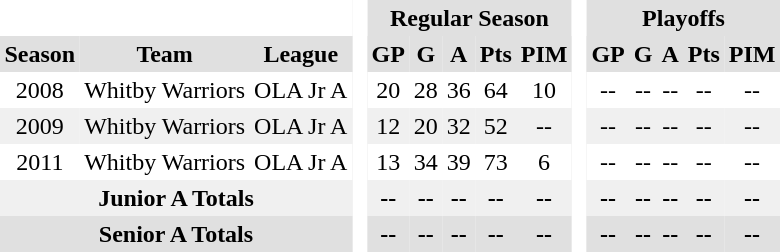<table BORDER="0" CELLPADDING="3" CELLSPACING="0">
<tr ALIGN="center" bgcolor="#e0e0e0">
<th colspan="3" bgcolor="#ffffff"> </th>
<th rowspan="99" bgcolor="#ffffff"> </th>
<th colspan="5">Regular Season</th>
<th rowspan="99" bgcolor="#ffffff"> </th>
<th colspan="5">Playoffs</th>
</tr>
<tr ALIGN="center" bgcolor="#e0e0e0">
<th>Season</th>
<th>Team</th>
<th>League</th>
<th>GP</th>
<th>G</th>
<th>A</th>
<th>Pts</th>
<th>PIM</th>
<th>GP</th>
<th>G</th>
<th>A</th>
<th>Pts</th>
<th>PIM</th>
</tr>
<tr ALIGN="center">
<td>2008</td>
<td>Whitby Warriors</td>
<td>OLA Jr A</td>
<td>20</td>
<td>28</td>
<td>36</td>
<td>64</td>
<td>10</td>
<td>--</td>
<td>--</td>
<td>--</td>
<td>--</td>
<td>--</td>
</tr>
<tr ALIGN="center" bgcolor="#f0f0f0">
<td>2009</td>
<td>Whitby Warriors</td>
<td>OLA Jr A</td>
<td>12</td>
<td>20</td>
<td>32</td>
<td>52</td>
<td>--</td>
<td>--</td>
<td>--</td>
<td>--</td>
<td>--</td>
<td>--</td>
</tr>
<tr ALIGN="center">
<td>2011</td>
<td>Whitby Warriors</td>
<td>OLA Jr A</td>
<td>13</td>
<td>34</td>
<td>39</td>
<td>73</td>
<td>6</td>
<td>--</td>
<td>--</td>
<td>--</td>
<td>--</td>
<td>--</td>
</tr>
<tr ALIGN="center" bgcolor="#f0f0f0">
<th colspan="3">Junior A Totals</th>
<th>--</th>
<th>--</th>
<th>--</th>
<th>--</th>
<th>--</th>
<th>--</th>
<th>--</th>
<th>--</th>
<th>--</th>
<th>--</th>
</tr>
<tr ALIGN="center" bgcolor="#e0e0e0">
<th colspan="3">Senior A Totals</th>
<th>--</th>
<th>--</th>
<th>--</th>
<th>--</th>
<th>--</th>
<th>--</th>
<th>--</th>
<th>--</th>
<th>--</th>
<th>--</th>
</tr>
</table>
